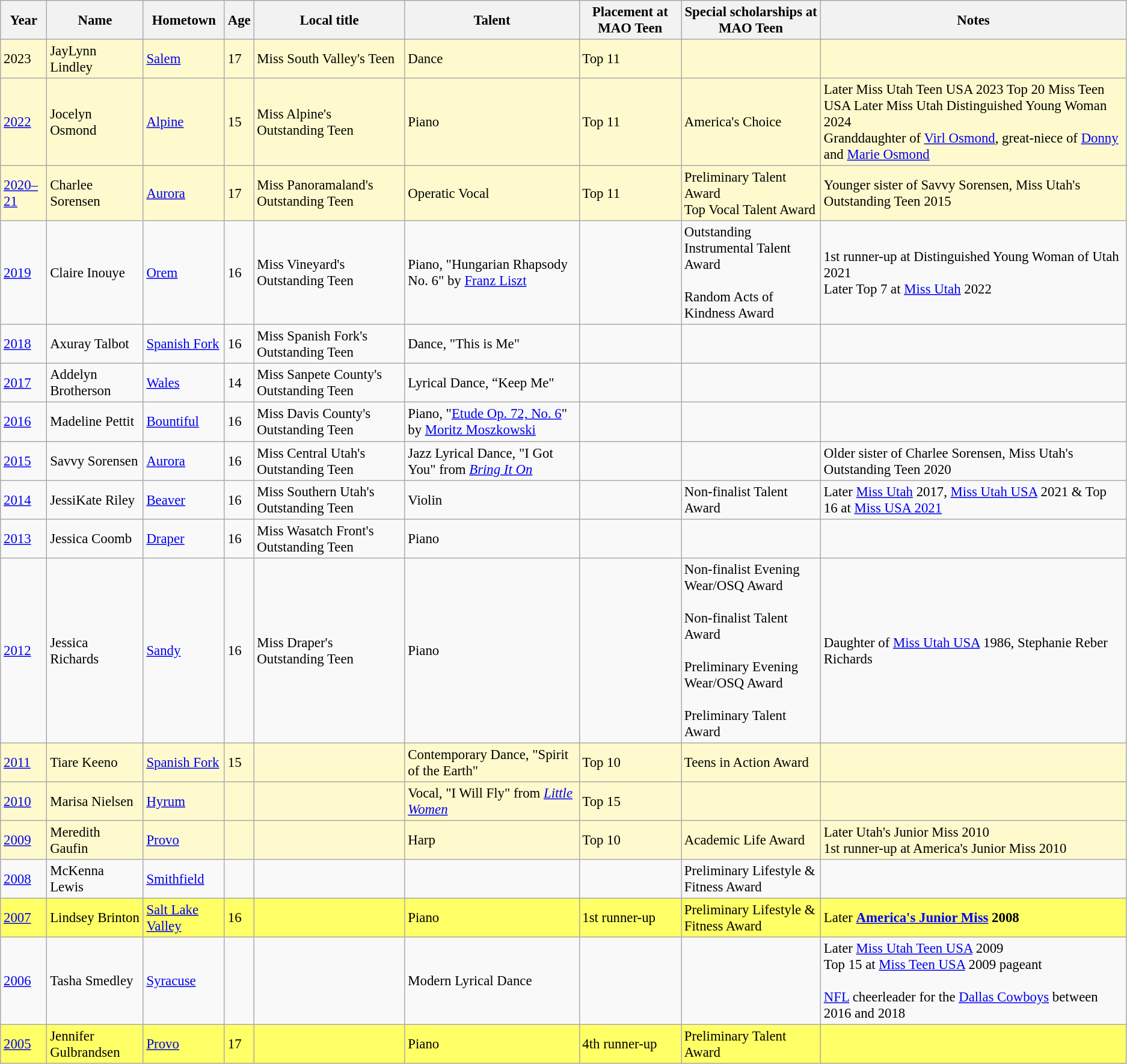<table class="wikitable sortable" style="font-size:95%;">
<tr>
<th>Year</th>
<th>Name</th>
<th>Hometown</th>
<th>Age</th>
<th>Local title</th>
<th>Talent</th>
<th>Placement at MAO Teen</th>
<th>Special scholarships at MAO Teen</th>
<th>Notes</th>
</tr>
<tr style="background-color:#FFFACD;">
<td>2023</td>
<td>JayLynn Lindley</td>
<td><a href='#'>Salem</a></td>
<td>17</td>
<td>Miss South Valley's Teen</td>
<td>Dance</td>
<td>Top 11</td>
<td></td>
<td></td>
</tr>
<tr style="background-color:#FFFACD;">
<td><a href='#'>2022</a></td>
<td>Jocelyn Osmond</td>
<td><a href='#'>Alpine</a></td>
<td>15</td>
<td>Miss Alpine's Outstanding Teen</td>
<td>Piano</td>
<td>Top 11</td>
<td>America's Choice</td>
<td>Later Miss Utah Teen USA 2023 Top 20 Miss Teen USA  Later Miss Utah Distinguished Young Woman 2024<br>Granddaughter of <a href='#'>Virl Osmond</a>, great-niece of <a href='#'>Donny</a> and <a href='#'>Marie Osmond</a></td>
</tr>
<tr style="background-color:#FFFACD;">
<td><a href='#'>2020–21</a></td>
<td>Charlee Sorensen</td>
<td><a href='#'>Aurora</a></td>
<td>17</td>
<td>Miss Panoramaland's Outstanding Teen</td>
<td>Operatic Vocal</td>
<td>Top 11</td>
<td>Preliminary Talent Award<br>Top Vocal Talent Award</td>
<td>Younger sister of Savvy Sorensen, Miss Utah's Outstanding Teen 2015</td>
</tr>
<tr>
<td><a href='#'>2019</a></td>
<td>Claire Inouye</td>
<td><a href='#'>Orem</a></td>
<td>16</td>
<td>Miss Vineyard's Outstanding Teen</td>
<td>Piano, "Hungarian Rhapsody No. 6" by <a href='#'>Franz Liszt</a></td>
<td></td>
<td>Outstanding Instrumental Talent Award<br><br>Random Acts of Kindness Award</td>
<td>1st runner-up at Distinguished Young Woman of Utah 2021<br>Later Top 7 at <a href='#'>Miss Utah</a> 2022</td>
</tr>
<tr>
<td><a href='#'>2018</a></td>
<td>Axuray Talbot</td>
<td><a href='#'>Spanish Fork</a></td>
<td>16</td>
<td>Miss Spanish Fork's Outstanding Teen</td>
<td>Dance, "This is Me"</td>
<td></td>
<td></td>
<td></td>
</tr>
<tr>
<td><a href='#'>2017</a></td>
<td>Addelyn Brotherson</td>
<td><a href='#'>Wales</a></td>
<td>14</td>
<td>Miss Sanpete County's Outstanding Teen</td>
<td>Lyrical Dance, “Keep Me"</td>
<td></td>
<td></td>
<td></td>
</tr>
<tr>
<td><a href='#'>2016</a></td>
<td>Madeline Pettit</td>
<td><a href='#'>Bountiful</a></td>
<td>16</td>
<td>Miss Davis County's Outstanding Teen</td>
<td>Piano, "<a href='#'>Etude Op. 72, No. 6</a>" by <a href='#'>Moritz Moszkowski</a></td>
<td></td>
<td></td>
<td></td>
</tr>
<tr>
<td><a href='#'>2015</a></td>
<td>Savvy Sorensen</td>
<td><a href='#'>Aurora</a></td>
<td>16</td>
<td>Miss Central Utah's Outstanding Teen</td>
<td>Jazz Lyrical Dance, "I Got You" from <em><a href='#'>Bring It On</a></em></td>
<td></td>
<td></td>
<td>Older sister of Charlee Sorensen, Miss Utah's Outstanding Teen 2020</td>
</tr>
<tr>
<td><a href='#'>2014</a></td>
<td>JessiKate Riley</td>
<td><a href='#'>Beaver</a></td>
<td>16</td>
<td>Miss Southern Utah's Outstanding Teen</td>
<td>Violin</td>
<td></td>
<td>Non-finalist Talent Award</td>
<td>Later <a href='#'>Miss Utah</a> 2017, <a href='#'>Miss Utah USA</a> 2021 & Top 16 at <a href='#'>Miss USA 2021</a></td>
</tr>
<tr>
<td><a href='#'>2013</a></td>
<td>Jessica Coomb</td>
<td><a href='#'>Draper</a></td>
<td>16</td>
<td>Miss Wasatch Front's Outstanding Teen</td>
<td>Piano</td>
<td></td>
<td></td>
<td></td>
</tr>
<tr>
<td><a href='#'>2012</a></td>
<td>Jessica Richards</td>
<td><a href='#'>Sandy</a></td>
<td>16</td>
<td>Miss Draper's Outstanding Teen</td>
<td>Piano</td>
<td></td>
<td>Non-finalist Evening Wear/OSQ Award<br><br>Non-finalist Talent Award<br><br>Preliminary Evening Wear/OSQ Award<br><br>Preliminary Talent Award</td>
<td>Daughter of <a href='#'>Miss Utah USA</a> 1986, Stephanie Reber Richards</td>
</tr>
<tr style="background-color:#FFFACD;">
<td><a href='#'>2011</a></td>
<td>Tiare Keeno</td>
<td><a href='#'>Spanish Fork</a></td>
<td>15</td>
<td></td>
<td>Contemporary Dance, "Spirit of the Earth"</td>
<td>Top 10</td>
<td>Teens in Action Award</td>
<td></td>
</tr>
<tr style="background-color:#FFFACD;">
<td><a href='#'>2010</a></td>
<td>Marisa Nielsen</td>
<td><a href='#'>Hyrum</a></td>
<td></td>
<td></td>
<td>Vocal, "I Will Fly" from <em><a href='#'>Little Women</a></em></td>
<td>Top 15</td>
<td></td>
<td></td>
</tr>
<tr style="background-color:#FFFACD;">
<td><a href='#'>2009</a></td>
<td>Meredith Gaufin</td>
<td><a href='#'>Provo</a></td>
<td></td>
<td></td>
<td>Harp</td>
<td>Top 10</td>
<td>Academic Life Award</td>
<td>Later Utah's Junior Miss 2010<br>1st runner-up at America's Junior Miss 2010</td>
</tr>
<tr>
<td><a href='#'>2008</a></td>
<td>McKenna Lewis</td>
<td><a href='#'>Smithfield</a></td>
<td></td>
<td></td>
<td></td>
<td></td>
<td>Preliminary Lifestyle & Fitness Award</td>
<td></td>
</tr>
<tr style="background-color:#FFFF66;">
<td><a href='#'>2007</a></td>
<td>Lindsey Brinton</td>
<td><a href='#'>Salt Lake Valley</a></td>
<td>16</td>
<td></td>
<td>Piano</td>
<td>1st runner-up</td>
<td>Preliminary Lifestyle & Fitness Award</td>
<td>Later <strong><a href='#'>America's Junior Miss</a> 2008</strong></td>
</tr>
<tr>
<td><a href='#'>2006</a></td>
<td>Tasha Smedley</td>
<td><a href='#'>Syracuse</a></td>
<td></td>
<td></td>
<td>Modern Lyrical Dance</td>
<td></td>
<td></td>
<td>Later <a href='#'>Miss Utah Teen USA</a> 2009<br>Top 15 at <a href='#'>Miss Teen USA</a> 2009 pageant<br><br><a href='#'>NFL</a> cheerleader for the <a href='#'>Dallas Cowboys</a> between 2016 and 2018 </td>
</tr>
<tr style="background-color:#FFFF66;">
<td><a href='#'>2005</a></td>
<td>Jennifer Gulbrandsen</td>
<td><a href='#'>Provo</a></td>
<td>17</td>
<td></td>
<td>Piano</td>
<td>4th runner-up</td>
<td>Preliminary Talent Award</td>
<td></td>
</tr>
</table>
